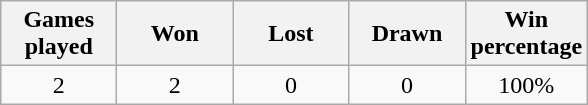<table class="wikitable" style="text-align:center">
<tr>
<th width="70">Games played</th>
<th width="70">Won</th>
<th width="70">Lost</th>
<th width="70">Drawn</th>
<th width="70">Win percentage</th>
</tr>
<tr>
<td>2</td>
<td>2</td>
<td>0</td>
<td>0</td>
<td>100%</td>
</tr>
</table>
